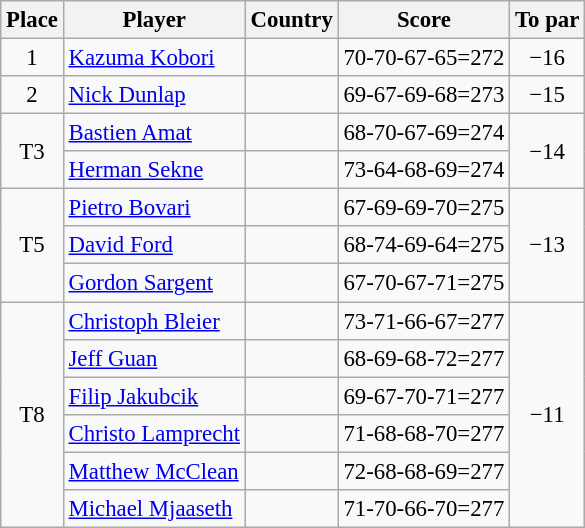<table class="wikitable" style="font-size:95%;">
<tr>
<th>Place</th>
<th>Player</th>
<th>Country</th>
<th>Score</th>
<th>To par</th>
</tr>
<tr>
<td align=center>1</td>
<td><a href='#'>Kazuma Kobori</a></td>
<td></td>
<td>70-70-67-65=272</td>
<td align=center>−16</td>
</tr>
<tr>
<td align=center>2</td>
<td><a href='#'>Nick Dunlap</a></td>
<td></td>
<td>69-67-69-68=273</td>
<td align=center>−15</td>
</tr>
<tr>
<td rowspan=2 align=center>T3</td>
<td><a href='#'>Bastien Amat</a></td>
<td></td>
<td>68-70-67-69=274</td>
<td rowspan=2 align=center>−14</td>
</tr>
<tr>
<td><a href='#'>Herman Sekne</a></td>
<td></td>
<td>73-64-68-69=274</td>
</tr>
<tr>
<td rowspan=3 align=center>T5</td>
<td><a href='#'>Pietro Bovari</a></td>
<td></td>
<td>67-69-69-70=275</td>
<td rowspan=3 align=center>−13</td>
</tr>
<tr>
<td><a href='#'>David Ford</a></td>
<td></td>
<td>68-74-69-64=275</td>
</tr>
<tr>
<td><a href='#'>Gordon Sargent</a></td>
<td></td>
<td>67-70-67-71=275</td>
</tr>
<tr>
<td rowspan=6 align=center>T8</td>
<td><a href='#'>Christoph Bleier</a></td>
<td></td>
<td>73-71-66-67=277</td>
<td rowspan=6 align=center>−11</td>
</tr>
<tr>
<td><a href='#'>Jeff Guan</a></td>
<td></td>
<td>68-69-68-72=277</td>
</tr>
<tr>
<td><a href='#'>Filip Jakubcik</a></td>
<td></td>
<td>69-67-70-71=277</td>
</tr>
<tr>
<td><a href='#'>Christo Lamprecht</a></td>
<td></td>
<td>71-68-68-70=277</td>
</tr>
<tr>
<td><a href='#'>Matthew McClean</a></td>
<td></td>
<td>72-68-68-69=277</td>
</tr>
<tr>
<td><a href='#'>Michael Mjaaseth</a></td>
<td></td>
<td>71-70-66-70=277</td>
</tr>
</table>
